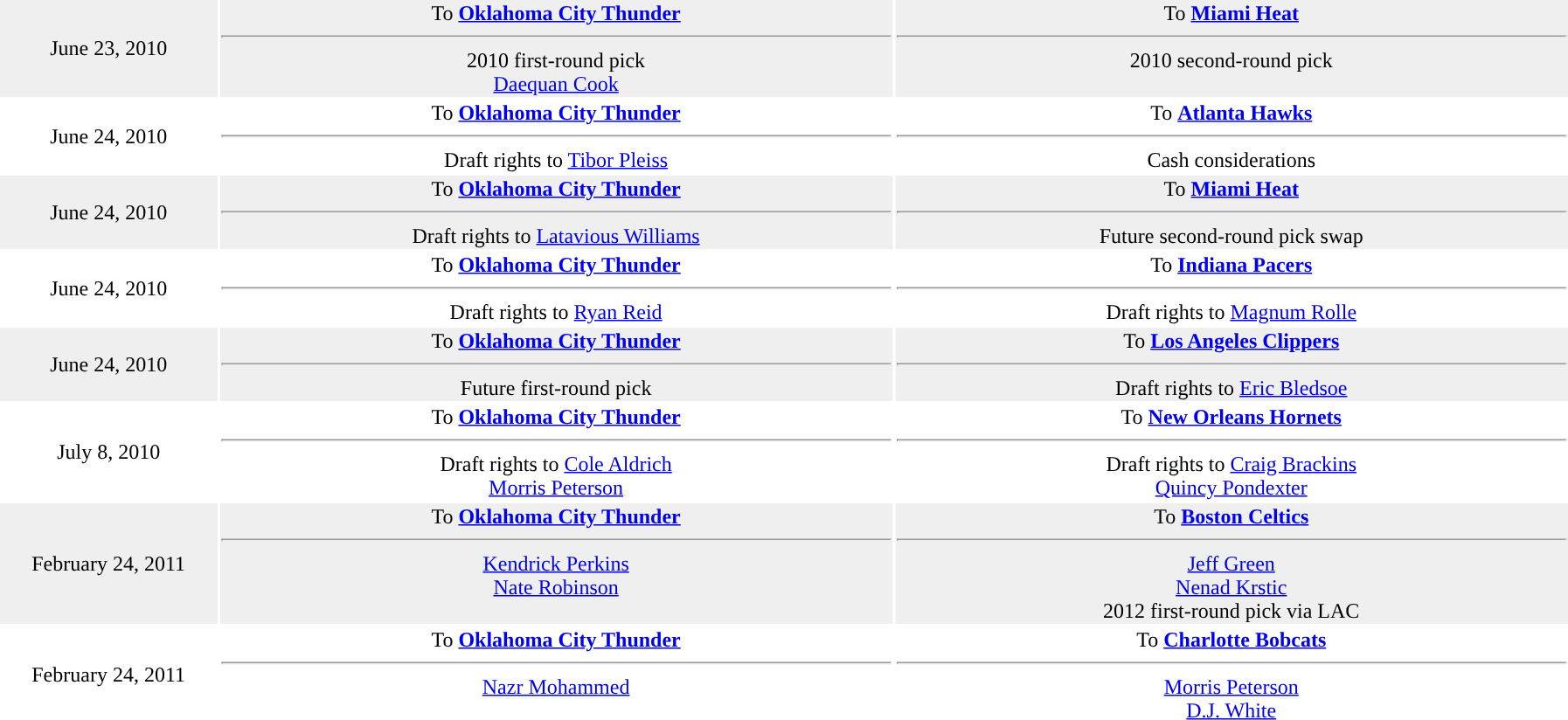<table style="text-align: center">
<tr style="background:#eeee">
<td style="width:10%">June 23, 2010</td>
<td style="width:31%; vertical-align:top;">To <strong><a href='#'>Oklahoma City Thunder</a></strong><hr>2010 first-round pick<br><a href='#'>Daequan Cook</a></td>
<td style="width:31%; vertical-align:top;">To <strong><a href='#'>Miami Heat</a></strong><hr>2010 second-round pick</td>
</tr>
<tr>
<td style="width:10%">June 24, 2010</td>
<td style="width:31%; vertical-align:top;">To <strong><a href='#'>Oklahoma City Thunder</a></strong><hr>Draft rights to <a href='#'>Tibor Pleiss</a></td>
<td style="width:31%; vertical-align:top;">To <strong><a href='#'>Atlanta Hawks</a></strong><hr>Cash considerations</td>
</tr>
<tr style="background:#eeee">
<td style="width:10%">June 24, 2010</td>
<td style="width:31%; vertical-align:top;">To <strong><a href='#'>Oklahoma City Thunder</a></strong><hr>Draft rights to <a href='#'>Latavious Williams</a></td>
<td style="width:31%; vertical-align:top;">To <strong><a href='#'>Miami Heat</a></strong><hr>Future second-round pick swap</td>
</tr>
<tr>
<td style="width:10%">June 24, 2010</td>
<td style="width:31%; vertical-align:top;">To <strong><a href='#'>Oklahoma City Thunder</a></strong><hr>Draft rights to <a href='#'>Ryan Reid</a></td>
<td style="width:31%; vertical-align:top;">To <strong><a href='#'>Indiana Pacers</a></strong><hr>Draft rights to <a href='#'>Magnum Rolle</a></td>
</tr>
<tr style="background:#eeee">
<td style="width:10%">June 24, 2010</td>
<td style="width:31%; vertical-align:top;">To <strong><a href='#'>Oklahoma City Thunder</a></strong><hr>Future first-round pick</td>
<td style="width:31%; vertical-align:top;">To <strong><a href='#'>Los Angeles Clippers</a></strong><hr>Draft rights to <a href='#'>Eric Bledsoe</a></td>
</tr>
<tr>
<td style="width:10%">July 8, 2010</td>
<td style="width:31%; vertical-align:top;">To <strong><a href='#'>Oklahoma City Thunder</a></strong><hr>Draft rights to <a href='#'>Cole Aldrich</a><br><a href='#'>Morris Peterson</a></td>
<td style="width:31%; vertical-align:top;">To <strong><a href='#'>New Orleans Hornets</a></strong><hr>Draft rights to <a href='#'>Craig Brackins</a><br><a href='#'>Quincy Pondexter</a></td>
</tr>
<tr style="background:#eeee">
<td style="width:10%">February 24, 2011</td>
<td style="width:31%; vertical-align:top;">To <strong><a href='#'>Oklahoma City Thunder</a></strong><hr><a href='#'>Kendrick Perkins</a><br><a href='#'>Nate Robinson</a></td>
<td style="width:31%; vertical-align:top;">To <strong><a href='#'>Boston Celtics</a></strong><hr><a href='#'>Jeff Green</a><br><a href='#'>Nenad Krstic</a><br>2012 first-round pick via LAC</td>
</tr>
<tr>
<td style="width:10%">February 24, 2011</td>
<td style="width:31%; vertical-align:top;">To <strong><a href='#'>Oklahoma City Thunder</a></strong><hr><a href='#'>Nazr Mohammed</a></td>
<td style="width:31%; vertical-align:top;">To <strong><a href='#'>Charlotte Bobcats</a></strong><hr><a href='#'>Morris Peterson</a><br><a href='#'>D.J. White</a></td>
</tr>
</table>
